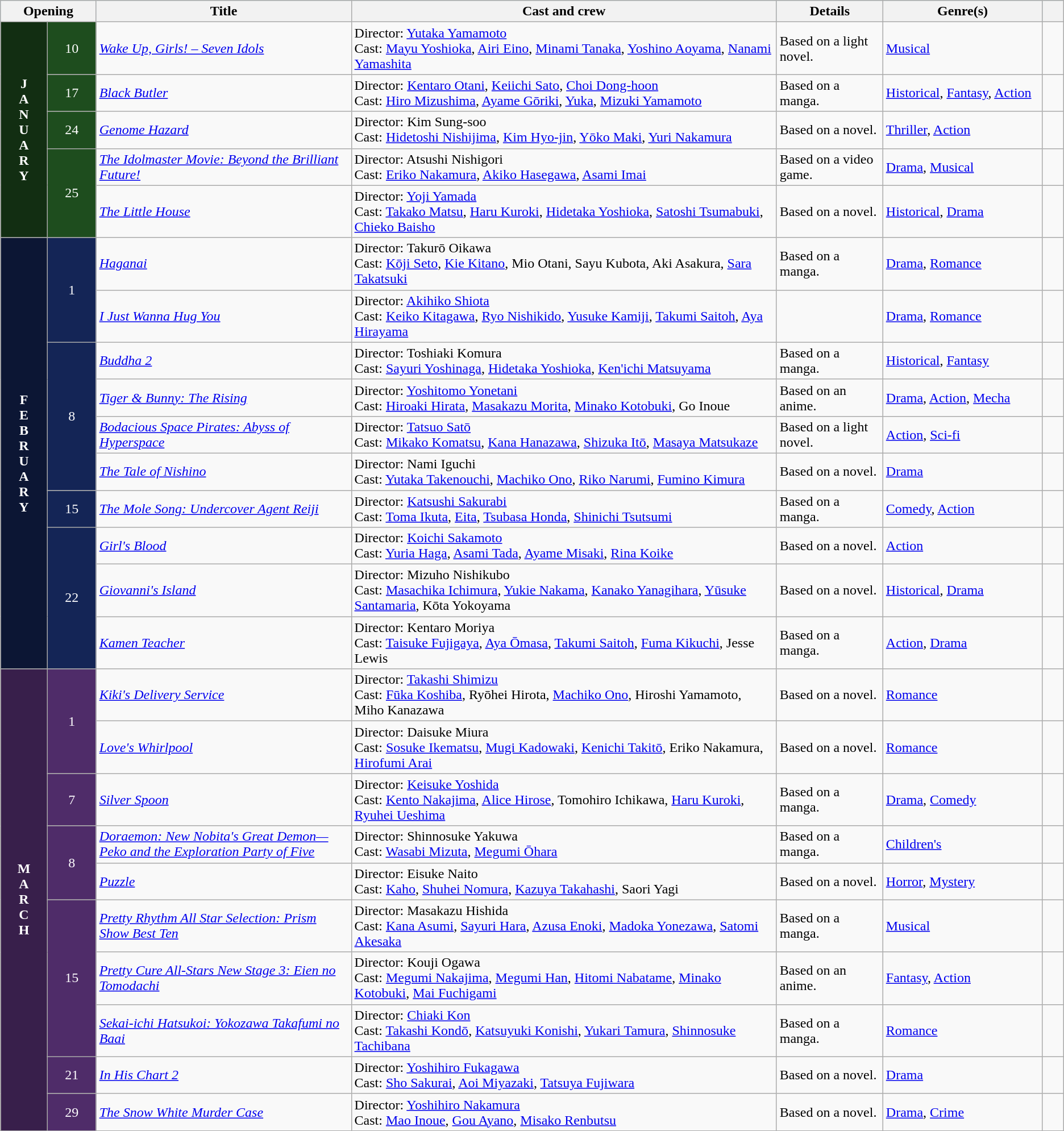<table class="wikitable">
<tr style="background:#b0e0e6; text-align:center;">
<th colspan="2">Opening</th>
<th style="width:24%;">Title</th>
<th style="width:40%;">Cast and crew</th>
<th style="width:10%;">Details</th>
<th style="width:15%;">Genre(s)</th>
<th style="width:2%;"></th>
</tr>
<tr>
<th rowspan="5" style="text-align:center; background:#122E12; color:white;">J<br>A<br>N<br>U<br>A<br>R<br>Y</th>
<td rowspan="1" style="text-align:center; background:#1E4D1E; color:white;">10</td>
<td><em><a href='#'>Wake Up, Girls! – Seven Idols</a></em></td>
<td>Director: <a href='#'>Yutaka Yamamoto</a> <br> Cast: <a href='#'>Mayu Yoshioka</a>, <a href='#'>Airi Eino</a>, <a href='#'>Minami Tanaka</a>, <a href='#'>Yoshino Aoyama</a>, <a href='#'>Nanami Yamashita</a></td>
<td>Based on a light novel.</td>
<td><a href='#'>Musical</a></td>
<td></td>
</tr>
<tr>
<td rowspan="1" style="text-align:center; background:#1E4D1E; color:white;">17</td>
<td><em><a href='#'>Black Butler</a></em></td>
<td>Director: <a href='#'>Kentaro Otani</a>, <a href='#'>Keiichi Sato</a>, <a href='#'>Choi Dong-hoon</a> <br> Cast: <a href='#'>Hiro Mizushima</a>, <a href='#'>Ayame Gōriki</a>, <a href='#'>Yuka</a>, <a href='#'>Mizuki Yamamoto</a></td>
<td>Based on a manga.</td>
<td><a href='#'>Historical</a>, <a href='#'>Fantasy</a>, <a href='#'>Action</a></td>
<td></td>
</tr>
<tr>
<td rowspan="1" style="text-align:center; background:#1E4D1E; color:white;">24</td>
<td><em><a href='#'>Genome Hazard</a></em></td>
<td>Director: Kim Sung-soo <br> Cast: <a href='#'>Hidetoshi Nishijima</a>, <a href='#'>Kim Hyo-jin</a>, <a href='#'>Yōko Maki</a>, <a href='#'>Yuri Nakamura</a></td>
<td>Based on a novel.</td>
<td><a href='#'>Thriller</a>, <a href='#'>Action</a></td>
<td></td>
</tr>
<tr>
<td rowspan="2" style="text-align:center; background:#1E4D1E; color:white;">25</td>
<td><em><a href='#'>The Idolmaster Movie: Beyond the Brilliant Future!</a></em></td>
<td>Director: Atsushi Nishigori <br> Cast: <a href='#'>Eriko Nakamura</a>, <a href='#'>Akiko Hasegawa</a>, <a href='#'>Asami Imai</a></td>
<td>Based on a video game.</td>
<td><a href='#'>Drama</a>, <a href='#'>Musical</a></td>
<td></td>
</tr>
<tr>
<td><em><a href='#'>The Little House</a></em></td>
<td>Director: <a href='#'>Yoji Yamada</a> <br> Cast: <a href='#'>Takako Matsu</a>, <a href='#'>Haru Kuroki</a>, <a href='#'>Hidetaka Yoshioka</a>, <a href='#'>Satoshi Tsumabuki</a>, <a href='#'>Chieko Baisho</a></td>
<td>Based on a novel.</td>
<td><a href='#'>Historical</a>, <a href='#'>Drama</a></td>
<td></td>
</tr>
<tr>
<th rowspan="10" style="text-align:center; background:#0C1634; color:white;">F<br>E<br>B<br>R<br>U<br>A<br>R<br>Y</th>
<td rowspan="2" style="text-align:center; background:#142556; color:white;">1</td>
<td><em><a href='#'>Haganai</a></em></td>
<td>Director: Takurō Oikawa <br> Cast: <a href='#'>Kōji Seto</a>, <a href='#'>Kie Kitano</a>, Mio Otani, Sayu Kubota, Aki Asakura, <a href='#'>Sara Takatsuki</a></td>
<td>Based on a manga.</td>
<td><a href='#'>Drama</a>, <a href='#'>Romance</a></td>
<td></td>
</tr>
<tr>
<td><em><a href='#'>I Just Wanna Hug You</a></em></td>
<td>Director: <a href='#'>Akihiko Shiota</a> <br> Cast: <a href='#'>Keiko Kitagawa</a>, <a href='#'>Ryo Nishikido</a>, <a href='#'>Yusuke Kamiji</a>, <a href='#'>Takumi Saitoh</a>, <a href='#'>Aya Hirayama</a></td>
<td></td>
<td><a href='#'>Drama</a>, <a href='#'>Romance</a></td>
<td></td>
</tr>
<tr>
<td rowspan="4" style="text-align:center; background:#142556; color:white;">8</td>
<td><em><a href='#'>Buddha 2</a></em></td>
<td>Director: Toshiaki Komura <br> Cast: <a href='#'>Sayuri Yoshinaga</a>, <a href='#'>Hidetaka Yoshioka</a>, <a href='#'>Ken'ichi Matsuyama</a></td>
<td>Based on a manga.</td>
<td><a href='#'>Historical</a>, <a href='#'>Fantasy</a></td>
<td></td>
</tr>
<tr>
<td><em><a href='#'>Tiger & Bunny: The Rising</a></em></td>
<td>Director: <a href='#'>Yoshitomo Yonetani</a> <br> Cast: <a href='#'>Hiroaki Hirata</a>, <a href='#'>Masakazu Morita</a>, <a href='#'>Minako Kotobuki</a>, Go Inoue</td>
<td>Based on an anime.</td>
<td><a href='#'>Drama</a>, <a href='#'>Action</a>, <a href='#'>Mecha</a></td>
<td></td>
</tr>
<tr>
<td><em><a href='#'>Bodacious Space Pirates: Abyss of Hyperspace</a></em></td>
<td>Director: <a href='#'>Tatsuo Satō</a> <br> Cast: <a href='#'>Mikako Komatsu</a>, <a href='#'>Kana Hanazawa</a>, <a href='#'>Shizuka Itō</a>, <a href='#'>Masaya Matsukaze</a></td>
<td>Based on a light novel.</td>
<td><a href='#'>Action</a>, <a href='#'>Sci-fi</a></td>
<td></td>
</tr>
<tr>
<td><em><a href='#'>The Tale of Nishino</a></em></td>
<td>Director: Nami Iguchi <br> Cast: <a href='#'>Yutaka Takenouchi</a>, <a href='#'>Machiko Ono</a>, <a href='#'>Riko Narumi</a>, <a href='#'>Fumino Kimura</a></td>
<td>Based on a novel.</td>
<td><a href='#'>Drama</a></td>
<td></td>
</tr>
<tr>
<td rowspan="1" style="text-align:center; background:#142556; color:white;">15</td>
<td><em><a href='#'>The Mole Song: Undercover Agent Reiji</a></em></td>
<td>Director: <a href='#'>Katsushi Sakurabi</a> <br> Cast: <a href='#'>Toma Ikuta</a>, <a href='#'>Eita</a>, <a href='#'>Tsubasa Honda</a>, <a href='#'>Shinichi Tsutsumi</a></td>
<td>Based on a manga.</td>
<td><a href='#'>Comedy</a>, <a href='#'>Action</a></td>
<td></td>
</tr>
<tr>
<td rowspan="3" style="text-align:center; background:#142556; color:white;">22</td>
<td><em><a href='#'>Girl's Blood</a></em></td>
<td>Director: <a href='#'>Koichi Sakamoto</a> <br> Cast: <a href='#'>Yuria Haga</a>, <a href='#'>Asami Tada</a>, <a href='#'>Ayame Misaki</a>, <a href='#'>Rina Koike</a></td>
<td>Based on a novel.</td>
<td><a href='#'>Action</a></td>
<td></td>
</tr>
<tr>
<td><em><a href='#'>Giovanni's Island</a></em></td>
<td>Director: Mizuho Nishikubo <br> Cast: <a href='#'>Masachika Ichimura</a>, <a href='#'>Yukie Nakama</a>, <a href='#'>Kanako Yanagihara</a>, <a href='#'>Yūsuke Santamaria</a>, Kōta Yokoyama</td>
<td>Based on a novel.</td>
<td><a href='#'>Historical</a>, <a href='#'>Drama</a></td>
<td></td>
</tr>
<tr>
<td><em><a href='#'>Kamen Teacher</a></em></td>
<td>Director: Kentaro Moriya <br> Cast: <a href='#'>Taisuke Fujigaya</a>, <a href='#'>Aya Ōmasa</a>, <a href='#'>Takumi Saitoh</a>, <a href='#'>Fuma Kikuchi</a>, Jesse Lewis</td>
<td>Based on a manga.</td>
<td><a href='#'>Action</a>, <a href='#'>Drama</a></td>
<td></td>
</tr>
<tr>
<th rowspan="10" style="text-align:center; background:#381F4B; color:white;">M<br>A<br>R<br>C<br>H</th>
<td rowspan="2" style="text-align:center; background:#4F2C69; color:white;">1</td>
<td><em><a href='#'>Kiki's Delivery Service</a></em></td>
<td>Director: <a href='#'>Takashi Shimizu</a> <br> Cast: <a href='#'>Fūka Koshiba</a>, Ryōhei Hirota, <a href='#'>Machiko Ono</a>, Hiroshi Yamamoto, Miho Kanazawa</td>
<td>Based on a novel.</td>
<td><a href='#'>Romance</a></td>
<td></td>
</tr>
<tr>
<td><em><a href='#'>Love's Whirlpool</a></em></td>
<td>Director: Daisuke Miura <br> Cast: <a href='#'>Sosuke Ikematsu</a>, <a href='#'>Mugi Kadowaki</a>, <a href='#'>Kenichi Takitō</a>, Eriko Nakamura, <a href='#'>Hirofumi Arai</a></td>
<td>Based on a novel.</td>
<td><a href='#'>Romance</a></td>
<td></td>
</tr>
<tr>
<td rowspan="1" style="text-align:center; background:#4F2C69; color:white;">7</td>
<td><em><a href='#'>Silver Spoon</a></em></td>
<td>Director: <a href='#'>Keisuke Yoshida</a> <br> Cast: <a href='#'>Kento Nakajima</a>, <a href='#'>Alice Hirose</a>, Tomohiro Ichikawa, <a href='#'>Haru Kuroki</a>, <a href='#'>Ryuhei Ueshima</a></td>
<td>Based on a manga.</td>
<td><a href='#'>Drama</a>, <a href='#'>Comedy</a></td>
<td></td>
</tr>
<tr>
<td rowspan="2" style="text-align:center; background:#4F2C69; color:white;">8</td>
<td><em><a href='#'>Doraemon: New Nobita's Great Demon—Peko and the Exploration Party of Five</a></em></td>
<td>Director: Shinnosuke Yakuwa <br> Cast: <a href='#'>Wasabi Mizuta</a>, <a href='#'>Megumi Ōhara</a></td>
<td>Based on a manga.</td>
<td><a href='#'>Children's</a></td>
<td></td>
</tr>
<tr>
<td><em><a href='#'>Puzzle</a></em></td>
<td>Director: Eisuke Naito <br> Cast: <a href='#'>Kaho</a>, <a href='#'>Shuhei Nomura</a>, <a href='#'>Kazuya Takahashi</a>, Saori Yagi</td>
<td>Based on a novel.</td>
<td><a href='#'>Horror</a>, <a href='#'>Mystery</a></td>
<td></td>
</tr>
<tr>
<td rowspan="3" style="text-align:center; background:#4F2C69; color:white;">15</td>
<td><em><a href='#'>Pretty Rhythm All Star Selection: Prism Show Best Ten</a></em></td>
<td>Director: Masakazu Hishida <br> Cast: <a href='#'>Kana Asumi</a>, <a href='#'>Sayuri Hara</a>, <a href='#'>Azusa Enoki</a>, <a href='#'>Madoka Yonezawa</a>, <a href='#'>Satomi Akesaka</a></td>
<td>Based on a manga.</td>
<td><a href='#'>Musical</a></td>
<td></td>
</tr>
<tr>
<td><em><a href='#'>Pretty Cure All-Stars New Stage 3: Eien no Tomodachi</a></em></td>
<td>Director: Kouji Ogawa <br> Cast: <a href='#'>Megumi Nakajima</a>, <a href='#'>Megumi Han</a>, <a href='#'>Hitomi Nabatame</a>, <a href='#'>Minako Kotobuki</a>, <a href='#'>Mai Fuchigami</a></td>
<td>Based on an anime.</td>
<td><a href='#'>Fantasy</a>, <a href='#'>Action</a></td>
<td></td>
</tr>
<tr>
<td><em><a href='#'>Sekai-ichi Hatsukoi: Yokozawa Takafumi no Baai</a></em></td>
<td>Director: <a href='#'>Chiaki Kon</a> <br> Cast: <a href='#'>Takashi Kondō</a>, <a href='#'>Katsuyuki Konishi</a>, <a href='#'>Yukari Tamura</a>, <a href='#'>Shinnosuke Tachibana</a></td>
<td>Based on a manga.</td>
<td><a href='#'>Romance</a></td>
<td></td>
</tr>
<tr>
<td rowspan="1" style="text-align:center; background:#4F2C69; color:white;">21</td>
<td><em><a href='#'>In His Chart 2</a></em></td>
<td>Director: <a href='#'>Yoshihiro Fukagawa</a> <br> Cast: <a href='#'>Sho Sakurai</a>, <a href='#'>Aoi Miyazaki</a>, <a href='#'>Tatsuya Fujiwara</a></td>
<td>Based on a novel.</td>
<td><a href='#'>Drama</a></td>
<td></td>
</tr>
<tr>
<td rowspan="1" style="text-align:center; background:#4F2C69; color:white;">29</td>
<td><em><a href='#'>The Snow White Murder Case</a></em></td>
<td>Director: <a href='#'>Yoshihiro Nakamura</a> <br> Cast: <a href='#'>Mao Inoue</a>, <a href='#'>Gou Ayano</a>, <a href='#'>Misako Renbutsu</a></td>
<td>Based on a novel.</td>
<td><a href='#'>Drama</a>, <a href='#'>Crime</a></td>
<td></td>
</tr>
</table>
